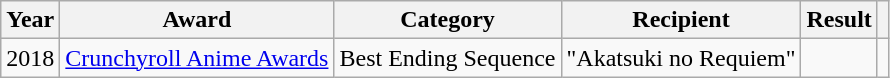<table class="wikitable plainrowheaders sortable">
<tr>
<th scope="col" class="unsortable">Year</th>
<th scope="col">Award</th>
<th scope="col">Category</th>
<th scope="col" class="unsortable">Recipient</th>
<th scope="col">Result</th>
<th scope="col" class="unsortable"></th>
</tr>
<tr>
<td align="center">2018</td>
<td><a href='#'>Crunchyroll Anime Awards</a></td>
<td>Best Ending Sequence</td>
<td>"Akatsuki no Requiem" <br></td>
<td></td>
<td align="center"></td>
</tr>
</table>
